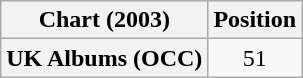<table class="wikitable plainrowheaders" style="text-align:center">
<tr>
<th scope="col">Chart (2003)</th>
<th scope="col">Position</th>
</tr>
<tr>
<th scope="row">UK Albums (OCC)</th>
<td>51</td>
</tr>
</table>
